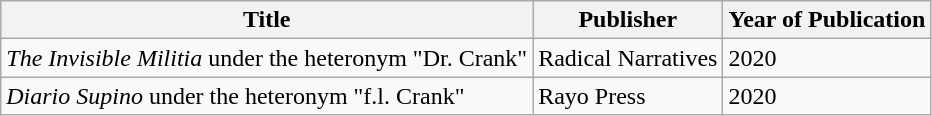<table class="wikitable">
<tr>
<th>Title</th>
<th>Publisher</th>
<th>Year of Publication</th>
</tr>
<tr>
<td><em>The Invisible Militia</em> under the heteronym "Dr. Crank"</td>
<td>Radical Narratives</td>
<td>2020</td>
</tr>
<tr>
<td><em>Diario Supino</em> under the heteronym "f.l. Crank"</td>
<td>Rayo Press</td>
<td>2020</td>
</tr>
</table>
